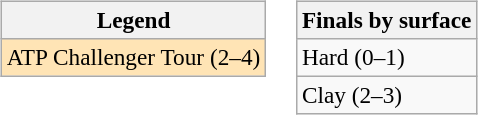<table>
<tr valign=top>
<td><br><table class="wikitable" style=font-size:97%>
<tr>
<th>Legend</th>
</tr>
<tr style="background:moccasin;">
<td>ATP Challenger Tour (2–4)</td>
</tr>
</table>
</td>
<td><br><table class="wikitable" style=font-size:97%>
<tr>
<th>Finals by surface</th>
</tr>
<tr>
<td>Hard (0–1)</td>
</tr>
<tr>
<td>Clay (2–3)</td>
</tr>
</table>
</td>
</tr>
</table>
